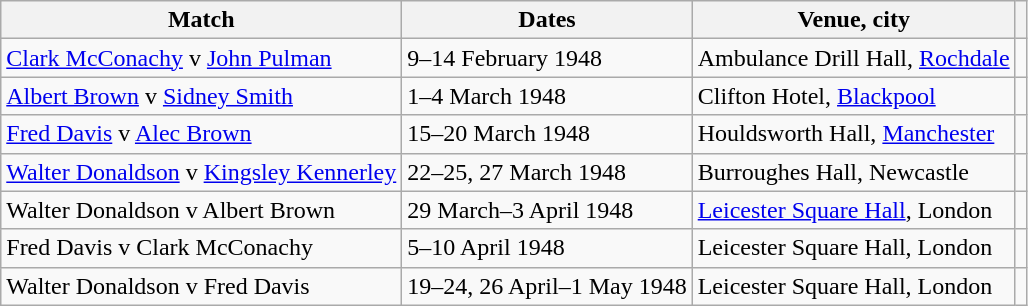<table class="wikitable">
<tr>
<th scope="col">Match</th>
<th scope="col">Dates</th>
<th scope="col">Venue, city</th>
<th></th>
</tr>
<tr>
<td><a href='#'>Clark McConachy</a> v <a href='#'>John Pulman</a></td>
<td>9–14 February 1948</td>
<td>Ambulance Drill Hall, <a href='#'>Rochdale</a></td>
<td></td>
</tr>
<tr>
<td><a href='#'>Albert Brown</a> v <a href='#'>Sidney Smith</a></td>
<td>1–4 March 1948</td>
<td>Clifton Hotel, <a href='#'>Blackpool</a></td>
<td></td>
</tr>
<tr>
<td><a href='#'>Fred Davis</a> v <a href='#'>Alec Brown</a></td>
<td>15–20 March 1948</td>
<td>Houldsworth Hall, <a href='#'>Manchester</a></td>
<td></td>
</tr>
<tr>
<td><a href='#'>Walter Donaldson</a> v <a href='#'>Kingsley Kennerley</a></td>
<td>22–25, 27 March 1948</td>
<td>Burroughes Hall, Newcastle</td>
<td></td>
</tr>
<tr>
<td>Walter Donaldson v Albert Brown</td>
<td>29 March–3 April 1948</td>
<td><a href='#'>Leicester Square Hall</a>, London</td>
<td></td>
</tr>
<tr>
<td>Fred Davis v Clark McConachy</td>
<td>5–10 April 1948</td>
<td>Leicester Square Hall, London</td>
<td></td>
</tr>
<tr>
<td>Walter Donaldson v Fred Davis</td>
<td>19–24, 26 April–1 May 1948</td>
<td>Leicester Square Hall, London</td>
<td></td>
</tr>
</table>
